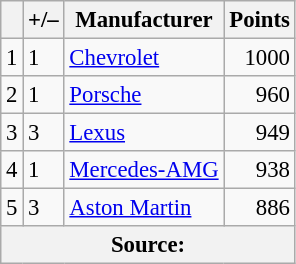<table class="wikitable" style="font-size: 95%;">
<tr>
<th scope="col"></th>
<th scope="col">+/–</th>
<th scope="col">Manufacturer</th>
<th scope="col">Points</th>
</tr>
<tr>
<td align=center>1</td>
<td align="left"> 1</td>
<td> <a href='#'>Chevrolet</a></td>
<td align=right>1000</td>
</tr>
<tr>
<td align=center>2</td>
<td align="left"> 1</td>
<td> <a href='#'>Porsche</a></td>
<td align=right>960</td>
</tr>
<tr>
<td align=center>3</td>
<td align="left"> 3</td>
<td> <a href='#'>Lexus</a></td>
<td align=right>949</td>
</tr>
<tr>
<td align=center>4</td>
<td align="left"> 1</td>
<td> <a href='#'>Mercedes-AMG</a></td>
<td align=right>938</td>
</tr>
<tr>
<td align=center>5</td>
<td align="left"> 3</td>
<td> <a href='#'>Aston Martin</a></td>
<td align=right>886</td>
</tr>
<tr>
<th colspan=5>Source:</th>
</tr>
</table>
